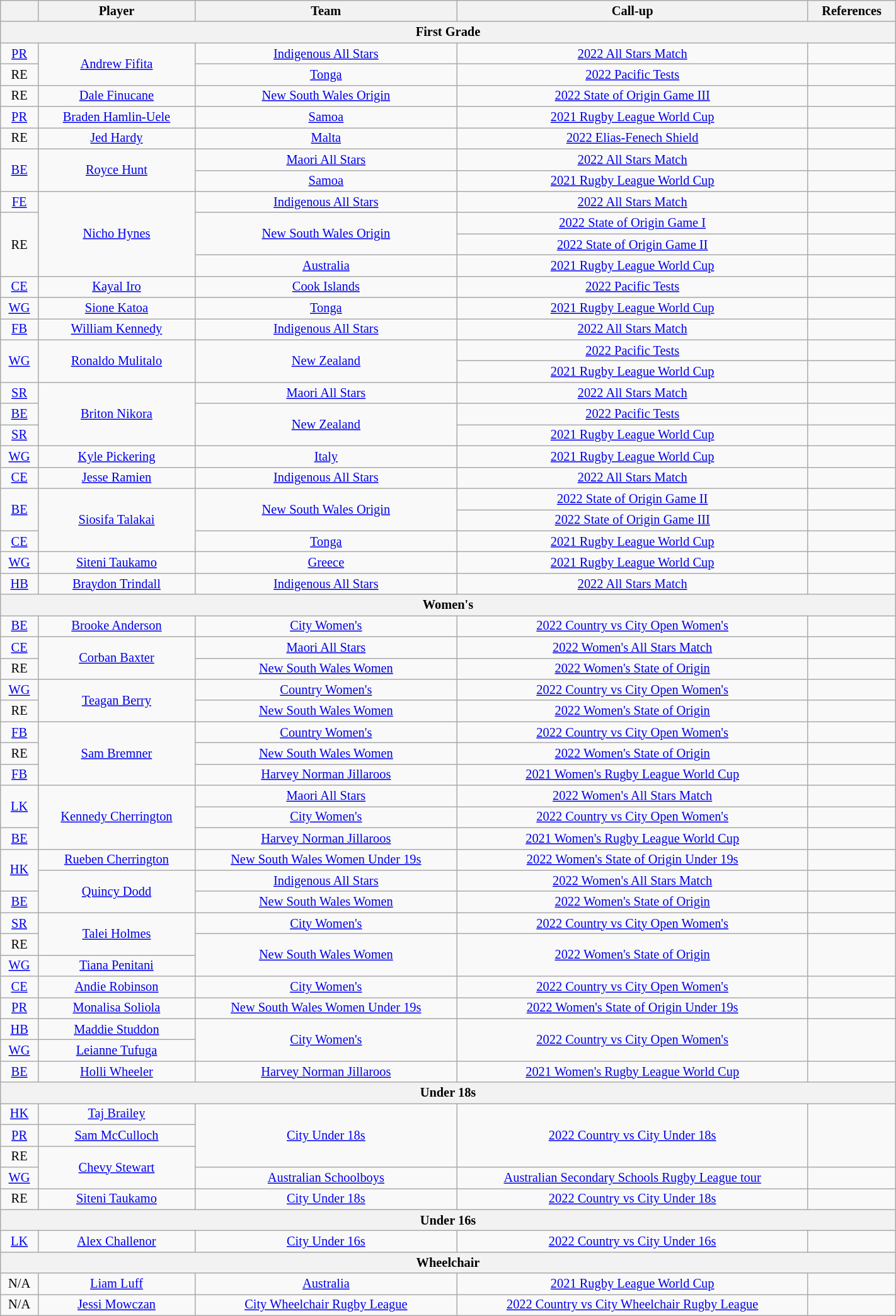<table class="wikitable collapsible"  style="font-size:85%; width:75%; text-align: center; margin-left:auto; margin-right:auto;">
<tr>
<th text-align:center;"></th>
<th text-align:center;">Player</th>
<th text-align:center;">Team</th>
<th text-align:center;">Call-up</th>
<th text-align:center;">References</th>
</tr>
<tr>
<th colspan="5">First Grade</th>
</tr>
<tr>
<td><a href='#'>PR</a></td>
<td rowspan="2"><a href='#'>Andrew Fifita</a></td>
<td> <a href='#'>Indigenous All Stars</a></td>
<td><a href='#'>2022 All Stars Match</a></td>
<td></td>
</tr>
<tr>
<td>RE</td>
<td> <a href='#'>Tonga</a></td>
<td><a href='#'>2022 Pacific Tests</a></td>
<td></td>
</tr>
<tr>
<td>RE</td>
<td><a href='#'>Dale Finucane</a></td>
<td> <a href='#'>New South Wales Origin</a></td>
<td><a href='#'>2022 State of Origin Game III</a></td>
<td></td>
</tr>
<tr>
<td><a href='#'>PR</a></td>
<td><a href='#'>Braden Hamlin-Uele</a></td>
<td> <a href='#'>Samoa</a></td>
<td><a href='#'>2021 Rugby League World Cup</a></td>
<td></td>
</tr>
<tr>
<td>RE</td>
<td><a href='#'>Jed Hardy</a></td>
<td> <a href='#'>Malta</a></td>
<td><a href='#'>2022 Elias-Fenech Shield</a></td>
<td></td>
</tr>
<tr>
<td rowspan="2"><a href='#'>BE</a></td>
<td rowspan="2"><a href='#'>Royce Hunt</a></td>
<td> <a href='#'>Maori All Stars</a></td>
<td><a href='#'>2022 All Stars Match</a></td>
<td></td>
</tr>
<tr>
<td> <a href='#'>Samoa</a></td>
<td><a href='#'>2021 Rugby League World Cup</a></td>
<td></td>
</tr>
<tr>
<td><a href='#'>FE</a></td>
<td rowspan="4"><a href='#'>Nicho Hynes</a></td>
<td> <a href='#'>Indigenous All Stars</a></td>
<td><a href='#'>2022 All Stars Match</a></td>
<td></td>
</tr>
<tr>
<td rowspan="3">RE</td>
<td rowspan="2"> <a href='#'>New South Wales Origin</a></td>
<td><a href='#'>2022 State of Origin Game I</a></td>
<td></td>
</tr>
<tr>
<td><a href='#'>2022 State of Origin Game II</a></td>
<td></td>
</tr>
<tr>
<td> <a href='#'>Australia</a></td>
<td><a href='#'>2021 Rugby League World Cup</a></td>
<td></td>
</tr>
<tr>
<td><a href='#'>CE</a></td>
<td><a href='#'>Kayal Iro</a></td>
<td> <a href='#'>Cook Islands</a></td>
<td rowspan="2"><a href='#'>2022 Pacific Tests</a></td>
<td rowspan="2"></td>
</tr>
<tr>
<td rowspan="2"><a href='#'>WG</a></td>
<td rowspan="2"><a href='#'>Sione Katoa</a></td>
<td rowspan="2"> <a href='#'>Tonga</a></td>
</tr>
<tr>
<td><a href='#'>2021 Rugby League World Cup</a></td>
<td></td>
</tr>
<tr>
<td><a href='#'>FB</a></td>
<td><a href='#'>William Kennedy</a></td>
<td> <a href='#'>Indigenous All Stars</a></td>
<td><a href='#'>2022 All Stars Match</a></td>
<td></td>
</tr>
<tr>
<td rowspan="2"><a href='#'>WG</a></td>
<td rowspan="2"><a href='#'>Ronaldo Mulitalo</a></td>
<td rowspan="2"> <a href='#'>New Zealand</a></td>
<td><a href='#'>2022 Pacific Tests</a></td>
<td></td>
</tr>
<tr>
<td><a href='#'>2021 Rugby League World Cup</a></td>
<td></td>
</tr>
<tr>
<td><a href='#'>SR</a></td>
<td rowspan="3"><a href='#'>Briton Nikora</a></td>
<td> <a href='#'>Maori All Stars</a></td>
<td><a href='#'>2022 All Stars Match</a></td>
<td></td>
</tr>
<tr>
<td><a href='#'>BE</a></td>
<td rowspan="2"> <a href='#'>New Zealand</a></td>
<td><a href='#'>2022 Pacific Tests</a></td>
<td></td>
</tr>
<tr>
<td><a href='#'>SR</a></td>
<td><a href='#'>2021 Rugby League World Cup</a></td>
<td></td>
</tr>
<tr>
<td><a href='#'>WG</a></td>
<td><a href='#'>Kyle Pickering</a></td>
<td> <a href='#'>Italy</a></td>
<td><a href='#'>2021 Rugby League World Cup</a></td>
<td></td>
</tr>
<tr>
<td><a href='#'>CE</a></td>
<td><a href='#'>Jesse Ramien</a></td>
<td> <a href='#'>Indigenous All Stars</a></td>
<td><a href='#'>2022 All Stars Match</a></td>
<td></td>
</tr>
<tr>
<td rowspan="2"><a href='#'>BE</a></td>
<td rowspan="3"><a href='#'>Siosifa Talakai</a></td>
<td rowspan="2"> <a href='#'>New South Wales Origin</a></td>
<td><a href='#'>2022 State of Origin Game II</a></td>
<td></td>
</tr>
<tr>
<td><a href='#'>2022 State of Origin Game III</a></td>
<td></td>
</tr>
<tr>
<td><a href='#'>CE</a></td>
<td> <a href='#'>Tonga</a></td>
<td><a href='#'>2021 Rugby League World Cup</a></td>
<td></td>
</tr>
<tr>
<td><a href='#'>WG</a></td>
<td><a href='#'>Siteni Taukamo</a></td>
<td> <a href='#'>Greece</a></td>
<td><a href='#'>2021 Rugby League World Cup</a></td>
<td></td>
</tr>
<tr>
<td><a href='#'>HB</a></td>
<td><a href='#'>Braydon Trindall</a></td>
<td> <a href='#'>Indigenous All Stars</a></td>
<td><a href='#'>2022 All Stars Match</a></td>
<td></td>
</tr>
<tr>
<th colspan="5">Women's</th>
</tr>
<tr>
<td><a href='#'>BE</a></td>
<td><a href='#'>Brooke Anderson</a></td>
<td> <a href='#'>City Women's</a></td>
<td><a href='#'>2022 Country vs City Open Women's</a></td>
<td></td>
</tr>
<tr>
<td><a href='#'>CE</a></td>
<td rowspan="2"><a href='#'>Corban Baxter</a></td>
<td> <a href='#'>Maori All Stars</a></td>
<td><a href='#'>2022 Women's All Stars Match</a></td>
<td></td>
</tr>
<tr>
<td>RE</td>
<td> <a href='#'>New South Wales Women</a></td>
<td><a href='#'>2022 Women's State of Origin</a></td>
<td></td>
</tr>
<tr>
<td><a href='#'>WG</a></td>
<td rowspan="2"><a href='#'>Teagan Berry</a></td>
<td> <a href='#'>Country Women's</a></td>
<td><a href='#'>2022 Country vs City Open Women's</a></td>
<td></td>
</tr>
<tr>
<td>RE</td>
<td> <a href='#'>New South Wales Women</a></td>
<td><a href='#'>2022 Women's State of Origin</a></td>
<td></td>
</tr>
<tr>
<td><a href='#'>FB</a></td>
<td rowspan="3"><a href='#'>Sam Bremner</a></td>
<td> <a href='#'>Country Women's</a></td>
<td><a href='#'>2022 Country vs City Open Women's</a></td>
<td></td>
</tr>
<tr>
<td>RE</td>
<td> <a href='#'>New South Wales Women</a></td>
<td><a href='#'>2022 Women's State of Origin</a></td>
<td></td>
</tr>
<tr>
<td><a href='#'>FB</a></td>
<td> <a href='#'>Harvey Norman Jillaroos</a></td>
<td><a href='#'>2021 Women's Rugby League World Cup</a></td>
<td></td>
</tr>
<tr>
<td rowspan="2"><a href='#'>LK</a></td>
<td rowspan="3"><a href='#'>Kennedy Cherrington</a></td>
<td> <a href='#'>Maori All Stars</a></td>
<td><a href='#'>2022 Women's All Stars Match</a></td>
<td></td>
</tr>
<tr>
<td> <a href='#'>City Women's</a></td>
<td><a href='#'>2022 Country vs City Open Women's</a></td>
<td></td>
</tr>
<tr>
<td><a href='#'>BE</a></td>
<td> <a href='#'>Harvey Norman Jillaroos</a></td>
<td><a href='#'>2021 Women's Rugby League World Cup</a></td>
<td></td>
</tr>
<tr>
<td rowspan="2"><a href='#'>HK</a></td>
<td><a href='#'>Rueben Cherrington</a></td>
<td> <a href='#'>New South Wales Women Under 19s</a></td>
<td><a href='#'>2022 Women's State of Origin Under 19s</a></td>
<td></td>
</tr>
<tr>
<td rowspan="2"><a href='#'>Quincy Dodd</a></td>
<td> <a href='#'>Indigenous All Stars</a></td>
<td><a href='#'>2022 Women's All Stars Match</a></td>
<td></td>
</tr>
<tr>
<td><a href='#'>BE</a></td>
<td> <a href='#'>New South Wales Women</a></td>
<td><a href='#'>2022 Women's State of Origin</a></td>
<td></td>
</tr>
<tr>
<td><a href='#'>SR</a></td>
<td rowspan="2"><a href='#'>Talei Holmes</a></td>
<td> <a href='#'>City Women's</a></td>
<td><a href='#'>2022 Country vs City Open Women's</a></td>
<td></td>
</tr>
<tr>
<td>RE</td>
<td rowspan="2"> <a href='#'>New South Wales Women</a></td>
<td rowspan="2"><a href='#'>2022 Women's State of Origin</a></td>
<td rowspan="2"></td>
</tr>
<tr>
<td><a href='#'>WG</a></td>
<td><a href='#'>Tiana Penitani</a></td>
</tr>
<tr>
<td rowspan="2"><a href='#'>CE</a></td>
<td rowspan="2"><a href='#'>Andie Robinson</a></td>
<td> <a href='#'>City Women's</a></td>
<td><a href='#'>2022 Country vs City Open Women's</a></td>
<td></td>
</tr>
<tr>
<td rowspan="2"> <a href='#'>New South Wales Women Under 19s</a></td>
<td rowspan="2"><a href='#'>2022 Women's State of Origin Under 19s</a></td>
<td rowspan="2"></td>
</tr>
<tr>
<td><a href='#'>PR</a></td>
<td><a href='#'>Monalisa Soliola</a></td>
</tr>
<tr>
<td><a href='#'>HB</a></td>
<td><a href='#'>Maddie Studdon</a></td>
<td rowspan="2"> <a href='#'>City Women's</a></td>
<td rowspan="2"><a href='#'>2022 Country vs City Open Women's</a></td>
<td rowspan="2"></td>
</tr>
<tr>
<td><a href='#'>WG</a></td>
<td><a href='#'>Leianne Tufuga</a></td>
</tr>
<tr>
<td><a href='#'>BE</a></td>
<td><a href='#'>Holli Wheeler</a></td>
<td> <a href='#'>Harvey Norman Jillaroos</a></td>
<td><a href='#'>2021 Women's Rugby League World Cup</a></td>
<td></td>
</tr>
<tr>
<th colspan="5">Under 18s</th>
</tr>
<tr>
<td><a href='#'>HK</a></td>
<td><a href='#'>Taj Brailey</a></td>
<td rowspan="3"> <a href='#'>City Under 18s</a></td>
<td rowspan="3"><a href='#'>2022 Country vs City Under 18s</a></td>
<td rowspan="3"></td>
</tr>
<tr>
<td><a href='#'>PR</a></td>
<td><a href='#'>Sam McCulloch</a></td>
</tr>
<tr>
<td>RE</td>
<td rowspan="2"><a href='#'>Chevy Stewart</a></td>
</tr>
<tr>
<td><a href='#'>WG</a></td>
<td> <a href='#'>Australian Schoolboys</a></td>
<td><a href='#'>Australian Secondary Schools Rugby League tour</a></td>
<td></td>
</tr>
<tr>
<td>RE</td>
<td><a href='#'>Siteni Taukamo</a></td>
<td> <a href='#'>City Under 18s</a></td>
<td><a href='#'>2022 Country vs City Under 18s</a></td>
<td></td>
</tr>
<tr>
<th colspan="5">Under 16s</th>
</tr>
<tr>
<td><a href='#'>LK</a></td>
<td><a href='#'>Alex Challenor</a></td>
<td> <a href='#'>City Under 16s</a></td>
<td><a href='#'>2022 Country vs City Under 16s</a></td>
<td></td>
</tr>
<tr>
<th colspan="5">Wheelchair</th>
</tr>
<tr>
<td>N/A</td>
<td><a href='#'>Liam Luff</a></td>
<td> <a href='#'>Australia</a></td>
<td><a href='#'>2021 Rugby League World Cup</a></td>
<td></td>
</tr>
<tr>
<td>N/A</td>
<td><a href='#'>Jessi Mowczan</a></td>
<td> <a href='#'>City Wheelchair Rugby League</a></td>
<td><a href='#'>2022 Country vs City Wheelchair Rugby League</a></td>
<td></td>
</tr>
</table>
